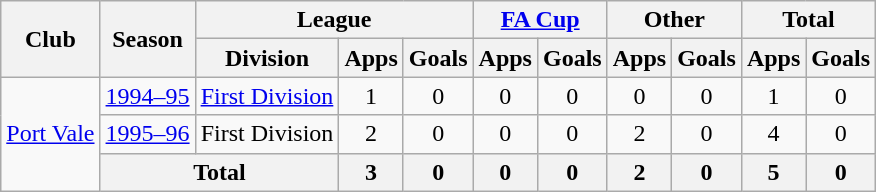<table class="wikitable" style="text-align:center">
<tr>
<th rowspan="2">Club</th>
<th rowspan="2">Season</th>
<th colspan="3">League</th>
<th colspan="2"><a href='#'>FA Cup</a></th>
<th colspan="2">Other</th>
<th colspan="2">Total</th>
</tr>
<tr>
<th>Division</th>
<th>Apps</th>
<th>Goals</th>
<th>Apps</th>
<th>Goals</th>
<th>Apps</th>
<th>Goals</th>
<th>Apps</th>
<th>Goals</th>
</tr>
<tr>
<td rowspan="3"><a href='#'>Port Vale</a></td>
<td><a href='#'>1994–95</a></td>
<td><a href='#'>First Division</a></td>
<td>1</td>
<td>0</td>
<td>0</td>
<td>0</td>
<td>0</td>
<td>0</td>
<td>1</td>
<td>0</td>
</tr>
<tr>
<td><a href='#'>1995–96</a></td>
<td>First Division</td>
<td>2</td>
<td>0</td>
<td>0</td>
<td>0</td>
<td>2</td>
<td>0</td>
<td>4</td>
<td>0</td>
</tr>
<tr>
<th colspan="2">Total</th>
<th>3</th>
<th>0</th>
<th>0</th>
<th>0</th>
<th>2</th>
<th>0</th>
<th>5</th>
<th>0</th>
</tr>
</table>
